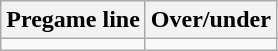<table class="wikitable">
<tr align="center">
<th style=>Pregame line</th>
<th style=>Over/under</th>
</tr>
<tr align="center">
<td></td>
<td></td>
</tr>
</table>
